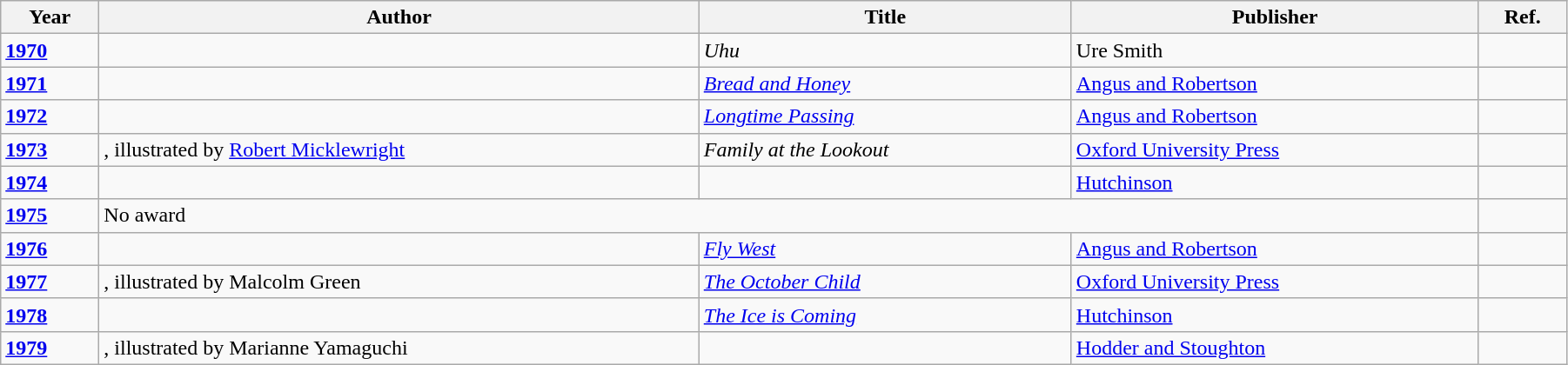<table class="wikitable sortable mw-collapsible" width="95%">
<tr>
<th>Year</th>
<th>Author</th>
<th>Title</th>
<th>Publisher</th>
<th>Ref.</th>
</tr>
<tr>
<td><strong><a href='#'>1970</a></strong></td>
<td></td>
<td><em>Uhu</em></td>
<td>Ure Smith</td>
<td></td>
</tr>
<tr>
<td><strong><a href='#'>1971</a></strong></td>
<td></td>
<td><em><a href='#'>Bread and Honey</a></em></td>
<td><a href='#'>Angus and Robertson</a></td>
<td></td>
</tr>
<tr>
<td><strong><a href='#'>1972</a></strong></td>
<td></td>
<td><em><a href='#'>Longtime Passing</a></em></td>
<td><a href='#'>Angus and Robertson</a></td>
<td></td>
</tr>
<tr>
<td><strong><a href='#'>1973</a></strong></td>
<td>, illustrated by <a href='#'>Robert Micklewright</a></td>
<td><em>Family at the Lookout</em></td>
<td><a href='#'>Oxford University Press</a></td>
<td></td>
</tr>
<tr>
<td><strong><a href='#'>1974</a></strong></td>
<td></td>
<td><em></em></td>
<td><a href='#'>Hutchinson</a></td>
<td></td>
</tr>
<tr>
<td><strong><a href='#'>1975</a></strong></td>
<td colspan="3">No award</td>
<td></td>
</tr>
<tr>
<td><strong><a href='#'>1976</a></strong></td>
<td></td>
<td><em><a href='#'>Fly West</a></em></td>
<td><a href='#'>Angus and Robertson</a></td>
<td></td>
</tr>
<tr>
<td><strong><a href='#'>1977</a></strong></td>
<td>, illustrated by Malcolm Green</td>
<td><em><a href='#'>The October Child</a></em></td>
<td><a href='#'>Oxford University Press</a></td>
<td></td>
</tr>
<tr>
<td><strong><a href='#'>1978</a></strong></td>
<td></td>
<td><em><a href='#'>The Ice is Coming</a></em></td>
<td><a href='#'>Hutchinson</a></td>
<td></td>
</tr>
<tr>
<td><strong><a href='#'>1979</a></strong></td>
<td>, illustrated by Marianne Yamaguchi</td>
<td><em></em></td>
<td><a href='#'>Hodder and Stoughton</a></td>
<td></td>
</tr>
</table>
